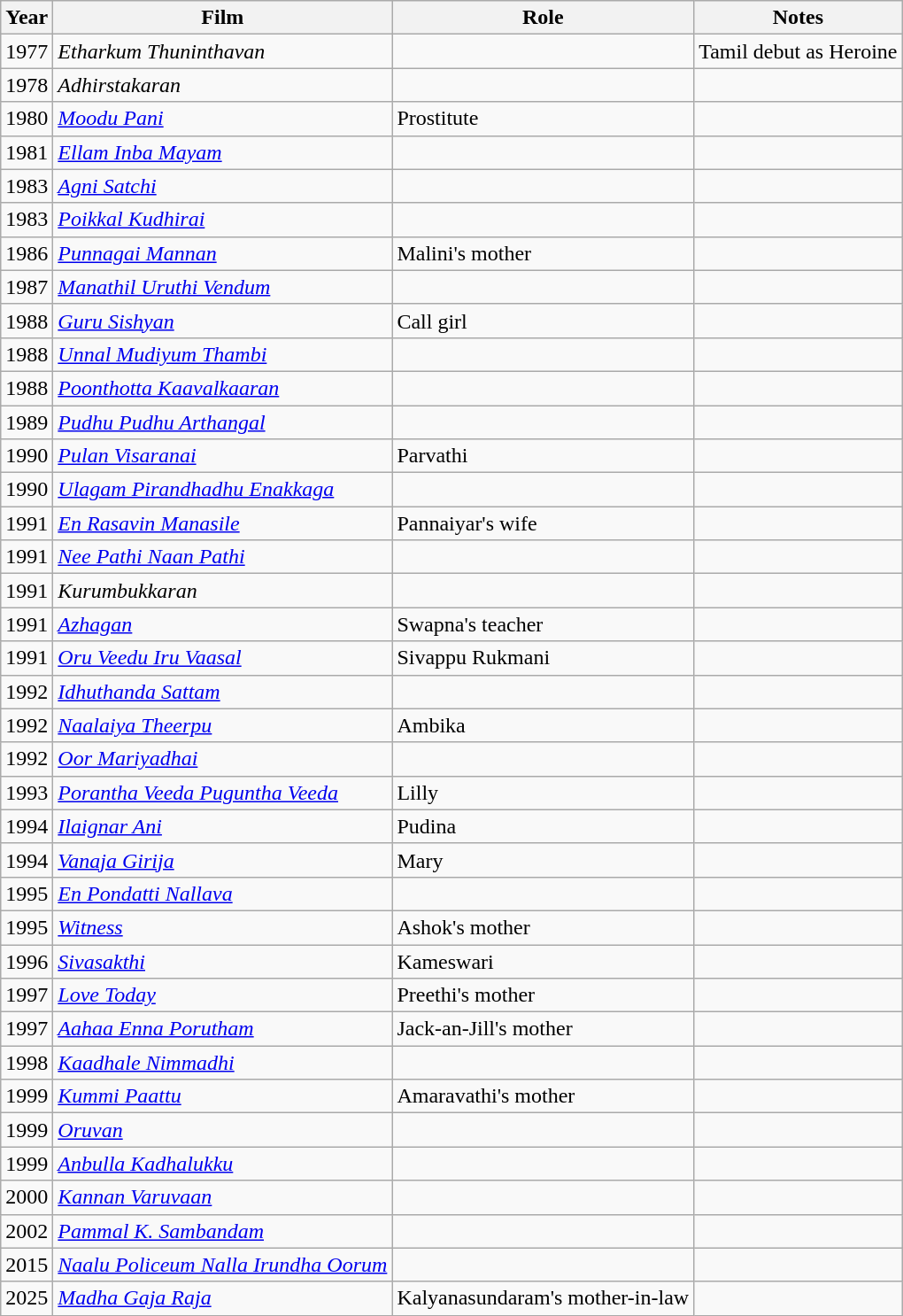<table class="wikitable">
<tr>
<th>Year</th>
<th>Film</th>
<th>Role</th>
<th>Notes</th>
</tr>
<tr>
<td>1977</td>
<td><em>Etharkum Thuninthavan</em></td>
<td></td>
<td>Tamil debut as Heroine</td>
</tr>
<tr>
<td>1978</td>
<td><em>Adhirstakaran</em></td>
<td></td>
<td></td>
</tr>
<tr>
<td>1980</td>
<td><em><a href='#'>Moodu Pani</a></em></td>
<td>Prostitute</td>
<td></td>
</tr>
<tr>
<td>1981</td>
<td><a href='#'><em>Ellam Inba Mayam</em></a></td>
<td></td>
<td></td>
</tr>
<tr>
<td>1983</td>
<td><a href='#'><em>Agni Satchi</em></a></td>
<td></td>
<td></td>
</tr>
<tr>
<td>1983</td>
<td><em><a href='#'>Poikkal Kudhirai</a></em></td>
<td></td>
<td></td>
</tr>
<tr>
<td>1986</td>
<td><em><a href='#'>Punnagai Mannan</a></em></td>
<td>Malini's mother</td>
<td></td>
</tr>
<tr>
<td>1987</td>
<td><em><a href='#'>Manathil Uruthi Vendum</a></em></td>
<td></td>
<td></td>
</tr>
<tr>
<td>1988</td>
<td><a href='#'><em>Guru Sishyan</em></a></td>
<td>Call girl</td>
<td></td>
</tr>
<tr>
<td>1988</td>
<td><em><a href='#'>Unnal Mudiyum Thambi</a></em></td>
<td></td>
<td></td>
</tr>
<tr>
<td>1988</td>
<td><em><a href='#'>Poonthotta Kaavalkaaran</a></em></td>
<td></td>
<td></td>
</tr>
<tr>
<td>1989</td>
<td><em><a href='#'>Pudhu Pudhu Arthangal</a></em></td>
<td></td>
<td></td>
</tr>
<tr>
<td>1990</td>
<td><em><a href='#'>Pulan Visaranai</a></em></td>
<td>Parvathi</td>
<td></td>
</tr>
<tr>
<td>1990</td>
<td><em><a href='#'>Ulagam Pirandhadhu Enakkaga</a></em></td>
<td></td>
<td></td>
</tr>
<tr>
<td>1991</td>
<td><em><a href='#'>En Rasavin Manasile</a></em></td>
<td>Pannaiyar's wife</td>
<td></td>
</tr>
<tr>
<td>1991</td>
<td><em><a href='#'>Nee Pathi Naan Pathi</a></em></td>
<td></td>
<td></td>
</tr>
<tr>
<td>1991</td>
<td><em>Kurumbukkaran</em></td>
<td></td>
<td></td>
</tr>
<tr>
<td>1991</td>
<td><em><a href='#'>Azhagan</a></em></td>
<td>Swapna's teacher</td>
<td></td>
</tr>
<tr>
<td>1991</td>
<td><em><a href='#'>Oru Veedu Iru Vaasal</a></em></td>
<td>Sivappu Rukmani</td>
<td></td>
</tr>
<tr>
<td>1992</td>
<td><em><a href='#'>Idhuthanda Sattam</a></em></td>
<td></td>
<td></td>
</tr>
<tr>
<td>1992</td>
<td><em><a href='#'>Naalaiya Theerpu</a></em></td>
<td>Ambika</td>
<td></td>
</tr>
<tr>
<td>1992</td>
<td><em><a href='#'>Oor Mariyadhai</a></em></td>
<td></td>
<td></td>
</tr>
<tr>
<td>1993</td>
<td><em><a href='#'>Porantha Veeda Puguntha Veeda</a></em></td>
<td>Lilly</td>
<td></td>
</tr>
<tr>
<td>1994</td>
<td><em><a href='#'>Ilaignar Ani</a></em></td>
<td>Pudina</td>
<td></td>
</tr>
<tr>
<td>1994</td>
<td><em><a href='#'>Vanaja Girija</a></em></td>
<td>Mary</td>
<td></td>
</tr>
<tr>
<td>1995</td>
<td><em><a href='#'>En Pondatti Nallava</a></em></td>
<td></td>
<td></td>
</tr>
<tr>
<td>1995</td>
<td><a href='#'><em>Witness</em></a></td>
<td>Ashok's mother</td>
<td></td>
</tr>
<tr>
<td>1996</td>
<td><em><a href='#'>Sivasakthi</a></em></td>
<td>Kameswari</td>
<td></td>
</tr>
<tr>
<td>1997</td>
<td><a href='#'><em>Love Today</em></a></td>
<td>Preethi's mother</td>
<td></td>
</tr>
<tr>
<td>1997</td>
<td><em><a href='#'>Aahaa Enna Porutham</a></em></td>
<td>Jack-an-Jill's mother</td>
<td></td>
</tr>
<tr>
<td>1998</td>
<td><em><a href='#'>Kaadhale Nimmadhi</a></em></td>
<td></td>
<td></td>
</tr>
<tr>
<td>1999</td>
<td><em><a href='#'>Kummi Paattu</a></em></td>
<td>Amaravathi's mother</td>
<td></td>
</tr>
<tr>
<td>1999</td>
<td><em><a href='#'>Oruvan</a></em></td>
<td></td>
<td></td>
</tr>
<tr>
<td>1999</td>
<td><em><a href='#'>Anbulla Kadhalukku</a></em></td>
<td></td>
<td></td>
</tr>
<tr>
<td>2000</td>
<td><em><a href='#'>Kannan Varuvaan</a></em></td>
<td></td>
<td></td>
</tr>
<tr>
<td>2002</td>
<td><em><a href='#'>Pammal K. Sambandam</a></em></td>
<td></td>
<td></td>
</tr>
<tr>
<td>2015</td>
<td><em><a href='#'>Naalu Policeum Nalla Irundha Oorum</a></em></td>
<td></td>
<td></td>
</tr>
<tr>
<td>2025</td>
<td><em><a href='#'>Madha Gaja Raja</a></em></td>
<td>Kalyanasundaram's mother-in-law</td>
<td></td>
</tr>
</table>
